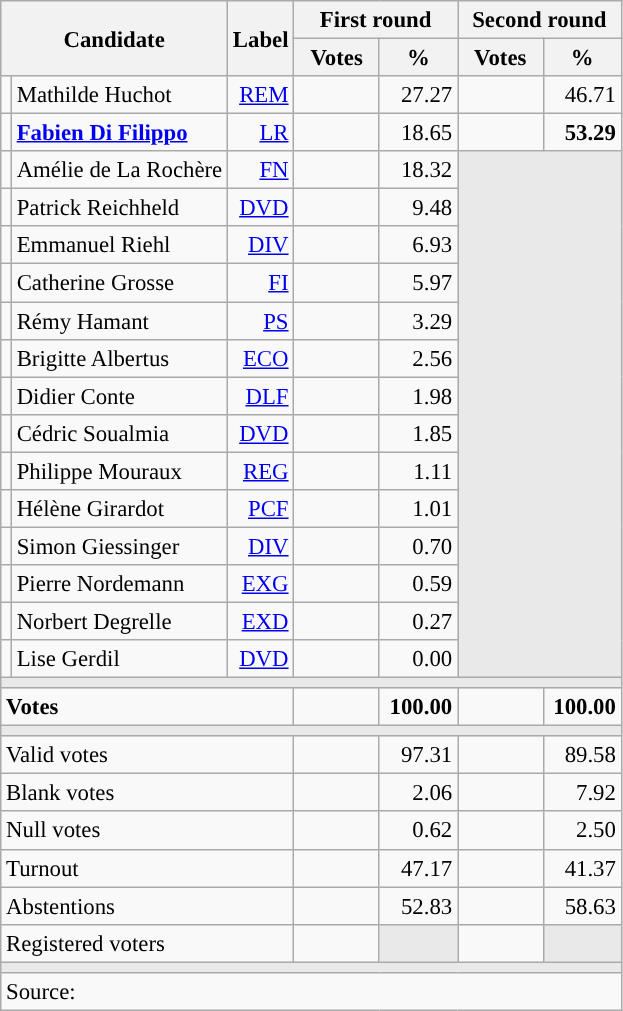<table class="wikitable" style="text-align:right;font-size:95%;">
<tr>
<th rowspan="2" colspan="2">Candidate</th>
<th rowspan="2">Label</th>
<th colspan="2">First round</th>
<th colspan="2">Second round</th>
</tr>
<tr>
<th style="width:50px;">Votes</th>
<th style="width:45px;">%</th>
<th style="width:50px;">Votes</th>
<th style="width:45px;">%</th>
</tr>
<tr>
<td style="color:inherit;background:"></td>
<td style="text-align:left;">Mathilde Huchot</td>
<td><a href='#'>REM</a></td>
<td></td>
<td>27.27</td>
<td></td>
<td>46.71</td>
</tr>
<tr>
<td style="color:inherit;background:"></td>
<td style="text-align:left;"><strong><a href='#'>Fabien Di Filippo</a></strong></td>
<td><a href='#'>LR</a></td>
<td></td>
<td>18.65</td>
<td><strong></strong></td>
<td><strong>53.29</strong></td>
</tr>
<tr>
<td style="color:inherit;background:"></td>
<td style="text-align:left;">Amélie de La Rochère</td>
<td><a href='#'>FN</a></td>
<td></td>
<td>18.32</td>
<td colspan="2" rowspan="14" style="background:#E9E9E9;"></td>
</tr>
<tr>
<td style="color:inherit;background:"></td>
<td style="text-align:left;">Patrick Reichheld</td>
<td><a href='#'>DVD</a></td>
<td></td>
<td>9.48</td>
</tr>
<tr>
<td style="color:inherit;background:"></td>
<td style="text-align:left;">Emmanuel Riehl</td>
<td><a href='#'>DIV</a></td>
<td></td>
<td>6.93</td>
</tr>
<tr>
<td style="color:inherit;background:"></td>
<td style="text-align:left;">Catherine Grosse</td>
<td><a href='#'>FI</a></td>
<td></td>
<td>5.97</td>
</tr>
<tr>
<td style="color:inherit;background:"></td>
<td style="text-align:left;">Rémy Hamant</td>
<td><a href='#'>PS</a></td>
<td></td>
<td>3.29</td>
</tr>
<tr>
<td style="color:inherit;background:"></td>
<td style="text-align:left;">Brigitte Albertus</td>
<td><a href='#'>ECO</a></td>
<td></td>
<td>2.56</td>
</tr>
<tr>
<td style="color:inherit;background:"></td>
<td style="text-align:left;">Didier Conte</td>
<td><a href='#'>DLF</a></td>
<td></td>
<td>1.98</td>
</tr>
<tr>
<td style="color:inherit;background:"></td>
<td style="text-align:left;">Cédric Soualmia</td>
<td><a href='#'>DVD</a></td>
<td></td>
<td>1.85</td>
</tr>
<tr>
<td style="color:inherit;background:"></td>
<td style="text-align:left;">Philippe Mouraux</td>
<td><a href='#'>REG</a></td>
<td></td>
<td>1.11</td>
</tr>
<tr>
<td style="color:inherit;background:"></td>
<td style="text-align:left;">Hélène Girardot</td>
<td><a href='#'>PCF</a></td>
<td></td>
<td>1.01</td>
</tr>
<tr>
<td style="color:inherit;background:"></td>
<td style="text-align:left;">Simon Giessinger</td>
<td><a href='#'>DIV</a></td>
<td></td>
<td>0.70</td>
</tr>
<tr>
<td style="color:inherit;background:"></td>
<td style="text-align:left;">Pierre Nordemann</td>
<td><a href='#'>EXG</a></td>
<td></td>
<td>0.59</td>
</tr>
<tr>
<td style="color:inherit;background:"></td>
<td style="text-align:left;">Norbert Degrelle</td>
<td><a href='#'>EXD</a></td>
<td></td>
<td>0.27</td>
</tr>
<tr>
<td style="color:inherit;background:"></td>
<td style="text-align:left;">Lise Gerdil</td>
<td><a href='#'>DVD</a></td>
<td></td>
<td>0.00</td>
</tr>
<tr>
<td colspan="7" style="background:#E9E9E9;"></td>
</tr>
<tr style="font-weight:bold;">
<td colspan="3" style="text-align:left;">Votes</td>
<td></td>
<td>100.00</td>
<td></td>
<td>100.00</td>
</tr>
<tr>
<td colspan="7" style="background:#E9E9E9;"></td>
</tr>
<tr>
<td colspan="3" style="text-align:left;">Valid votes</td>
<td></td>
<td>97.31</td>
<td></td>
<td>89.58</td>
</tr>
<tr>
<td colspan="3" style="text-align:left;">Blank votes</td>
<td></td>
<td>2.06</td>
<td></td>
<td>7.92</td>
</tr>
<tr>
<td colspan="3" style="text-align:left;">Null votes</td>
<td></td>
<td>0.62</td>
<td></td>
<td>2.50</td>
</tr>
<tr>
<td colspan="3" style="text-align:left;">Turnout</td>
<td></td>
<td>47.17</td>
<td></td>
<td>41.37</td>
</tr>
<tr>
<td colspan="3" style="text-align:left;">Abstentions</td>
<td></td>
<td>52.83</td>
<td></td>
<td>58.63</td>
</tr>
<tr>
<td colspan="3" style="text-align:left;">Registered voters</td>
<td></td>
<td style="background:#E9E9E9;"></td>
<td></td>
<td style="background:#E9E9E9;"></td>
</tr>
<tr>
<td colspan="7" style="background:#E9E9E9;"></td>
</tr>
<tr>
<td colspan="7" style="text-align:left;">Source: </td>
</tr>
</table>
